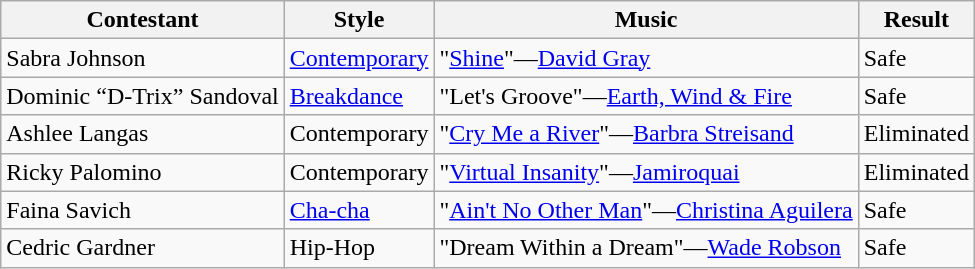<table class="wikitable">
<tr>
<th>Contestant</th>
<th>Style</th>
<th>Music</th>
<th>Result</th>
</tr>
<tr>
<td>Sabra  Johnson</td>
<td><a href='#'>Contemporary</a></td>
<td>"<a href='#'>Shine</a>"—<a href='#'>David Gray</a></td>
<td>Safe</td>
</tr>
<tr>
<td>Dominic “D-Trix” Sandoval</td>
<td><a href='#'>Breakdance</a></td>
<td>"Let's Groove"—<a href='#'>Earth, Wind & Fire</a></td>
<td>Safe</td>
</tr>
<tr>
<td>Ashlee Langas</td>
<td>Contemporary</td>
<td>"<a href='#'>Cry Me a River</a>"—<a href='#'>Barbra Streisand</a></td>
<td>Eliminated</td>
</tr>
<tr>
<td>Ricky Palomino</td>
<td>Contemporary</td>
<td>"<a href='#'>Virtual Insanity</a>"—<a href='#'>Jamiroquai</a></td>
<td>Eliminated</td>
</tr>
<tr>
<td>Faina Savich</td>
<td><a href='#'>Cha-cha</a></td>
<td>"<a href='#'>Ain't No Other Man</a>"—<a href='#'>Christina Aguilera</a></td>
<td>Safe</td>
</tr>
<tr>
<td>Cedric Gardner</td>
<td>Hip-Hop</td>
<td>"Dream Within a Dream"—<a href='#'>Wade Robson</a></td>
<td>Safe</td>
</tr>
</table>
